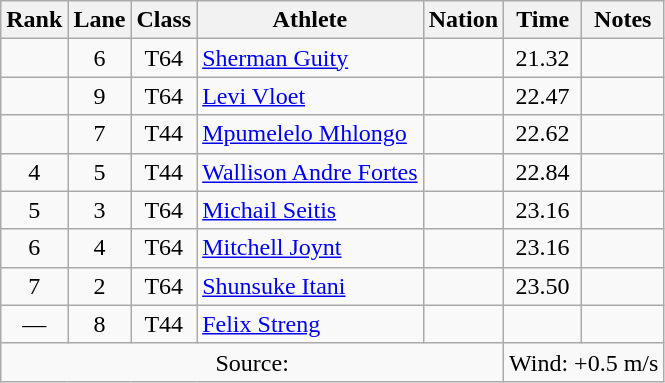<table class="wikitable sortable" style="text-align:center;">
<tr>
<th scope="col">Rank</th>
<th scope="col">Lane</th>
<th scope="col">Class</th>
<th scope="col">Athlete</th>
<th scope="col">Nation</th>
<th scope="col">Time</th>
<th scope="col">Notes</th>
</tr>
<tr>
<td></td>
<td>6</td>
<td>T64</td>
<td align=left><a href='#'>Sherman Guity</a></td>
<td align=left></td>
<td>21.32</td>
<td></td>
</tr>
<tr>
<td></td>
<td>9</td>
<td>T64</td>
<td align=left><a href='#'>Levi Vloet</a></td>
<td align=left></td>
<td>22.47</td>
<td></td>
</tr>
<tr>
<td></td>
<td>7</td>
<td>T44</td>
<td align=left><a href='#'>Mpumelelo Mhlongo</a></td>
<td align=left></td>
<td>22.62</td>
<td></td>
</tr>
<tr>
<td>4</td>
<td>5</td>
<td>T44</td>
<td align=left><a href='#'>Wallison Andre Fortes</a></td>
<td align=left></td>
<td>22.84</td>
<td></td>
</tr>
<tr>
<td>5</td>
<td>3</td>
<td>T64</td>
<td align=left><a href='#'>Michail Seitis</a></td>
<td align=left></td>
<td>23.16</td>
<td></td>
</tr>
<tr>
<td>6</td>
<td>4</td>
<td>T64</td>
<td align=left><a href='#'>Mitchell Joynt</a></td>
<td align=left></td>
<td>23.16</td>
<td></td>
</tr>
<tr>
<td>7</td>
<td>2</td>
<td>T64</td>
<td align=left><a href='#'>Shunsuke Itani</a></td>
<td align=left></td>
<td>23.50</td>
<td></td>
</tr>
<tr>
<td>—</td>
<td>8</td>
<td>T44</td>
<td align=left><a href='#'>Felix Streng</a></td>
<td align=left></td>
<td></td>
<td></td>
</tr>
<tr class="sortbottom">
<td colspan=5>Source:</td>
<td colspan="2" style="text-align:left;">Wind: +0.5 m/s</td>
</tr>
</table>
